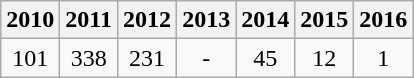<table class="wikitable" style="text-align: center;">
<tr>
<th>2010</th>
<th>2011</th>
<th>2012</th>
<th>2013</th>
<th>2014</th>
<th>2015</th>
<th>2016</th>
</tr>
<tr>
<td>101</td>
<td>338</td>
<td>231</td>
<td>-</td>
<td>45</td>
<td>12</td>
<td>1</td>
</tr>
</table>
